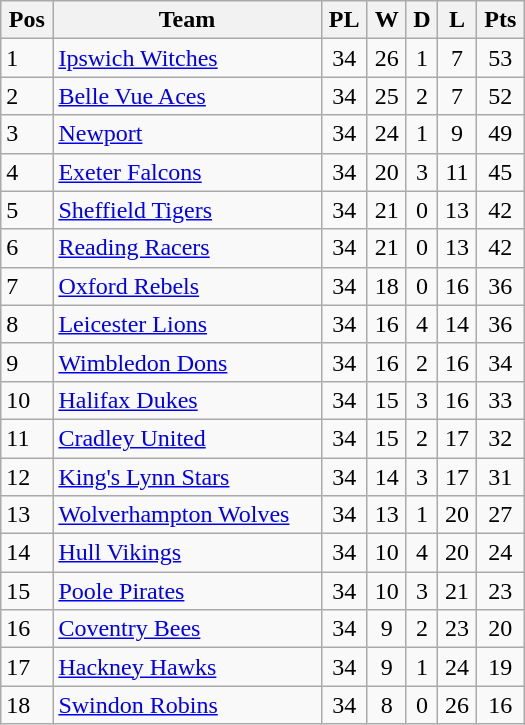<table class=wikitable width="350">
<tr>
<th>Pos</th>
<th>Team</th>
<th>PL</th>
<th>W</th>
<th>D</th>
<th>L</th>
<th>Pts</th>
</tr>
<tr>
<td>1</td>
<td><a href='#'>Ipswich Witches</a></td>
<td align="center">34</td>
<td align="center">26</td>
<td align="center">1</td>
<td align="center">7</td>
<td align="center">53</td>
</tr>
<tr>
<td>2</td>
<td><a href='#'>Belle Vue Aces</a></td>
<td align="center">34</td>
<td align="center">25</td>
<td align="center">2</td>
<td align="center">7</td>
<td align="center">52</td>
</tr>
<tr>
<td>3</td>
<td><a href='#'>Newport</a></td>
<td align="center">34</td>
<td align="center">24</td>
<td align="center">1</td>
<td align="center">9</td>
<td align="center">49</td>
</tr>
<tr>
<td>4</td>
<td><a href='#'>Exeter Falcons</a></td>
<td align="center">34</td>
<td align="center">20</td>
<td align="center">3</td>
<td align="center">11</td>
<td align="center">45</td>
</tr>
<tr>
<td>5</td>
<td><a href='#'>Sheffield Tigers</a></td>
<td align="center">34</td>
<td align="center">21</td>
<td align="center">0</td>
<td align="center">13</td>
<td align="center">42</td>
</tr>
<tr>
<td>6</td>
<td><a href='#'>Reading Racers</a></td>
<td align="center">34</td>
<td align="center">21</td>
<td align="center">0</td>
<td align="center">13</td>
<td align="center">42</td>
</tr>
<tr>
<td>7</td>
<td><a href='#'>Oxford Rebels</a></td>
<td align="center">34</td>
<td align="center">18</td>
<td align="center">0</td>
<td align="center">16</td>
<td align="center">36</td>
</tr>
<tr>
<td>8</td>
<td><a href='#'>Leicester Lions</a></td>
<td align="center">34</td>
<td align="center">16</td>
<td align="center">4</td>
<td align="center">14</td>
<td align="center">36</td>
</tr>
<tr>
<td>9</td>
<td><a href='#'>Wimbledon Dons</a></td>
<td align="center">34</td>
<td align="center">16</td>
<td align="center">2</td>
<td align="center">16</td>
<td align="center">34</td>
</tr>
<tr>
<td>10</td>
<td><a href='#'>Halifax Dukes</a></td>
<td align="center">34</td>
<td align="center">15</td>
<td align="center">3</td>
<td align="center">16</td>
<td align="center">33</td>
</tr>
<tr>
<td>11</td>
<td><a href='#'>Cradley United</a></td>
<td align="center">34</td>
<td align="center">15</td>
<td align="center">2</td>
<td align="center">17</td>
<td align="center">32</td>
</tr>
<tr>
<td>12</td>
<td><a href='#'>King's Lynn Stars</a></td>
<td align="center">34</td>
<td align="center">14</td>
<td align="center">3</td>
<td align="center">17</td>
<td align="center">31</td>
</tr>
<tr>
<td>13</td>
<td><a href='#'>Wolverhampton Wolves</a></td>
<td align="center">34</td>
<td align="center">13</td>
<td align="center">1</td>
<td align="center">20</td>
<td align="center">27</td>
</tr>
<tr>
<td>14</td>
<td><a href='#'>Hull Vikings</a></td>
<td align="center">34</td>
<td align="center">10</td>
<td align="center">4</td>
<td align="center">20</td>
<td align="center">24</td>
</tr>
<tr>
<td>15</td>
<td><a href='#'>Poole Pirates</a></td>
<td align="center">34</td>
<td align="center">10</td>
<td align="center">3</td>
<td align="center">21</td>
<td align="center">23</td>
</tr>
<tr>
<td>16</td>
<td><a href='#'>Coventry Bees</a></td>
<td align="center">34</td>
<td align="center">9</td>
<td align="center">2</td>
<td align="center">23</td>
<td align="center">20</td>
</tr>
<tr>
<td>17</td>
<td><a href='#'>Hackney Hawks</a></td>
<td align="center">34</td>
<td align="center">9</td>
<td align="center">1</td>
<td align="center">24</td>
<td align="center">19</td>
</tr>
<tr>
<td>18</td>
<td><a href='#'>Swindon Robins</a></td>
<td align="center">34</td>
<td align="center">8</td>
<td align="center">0</td>
<td align="center">26</td>
<td align="center">16</td>
</tr>
</table>
